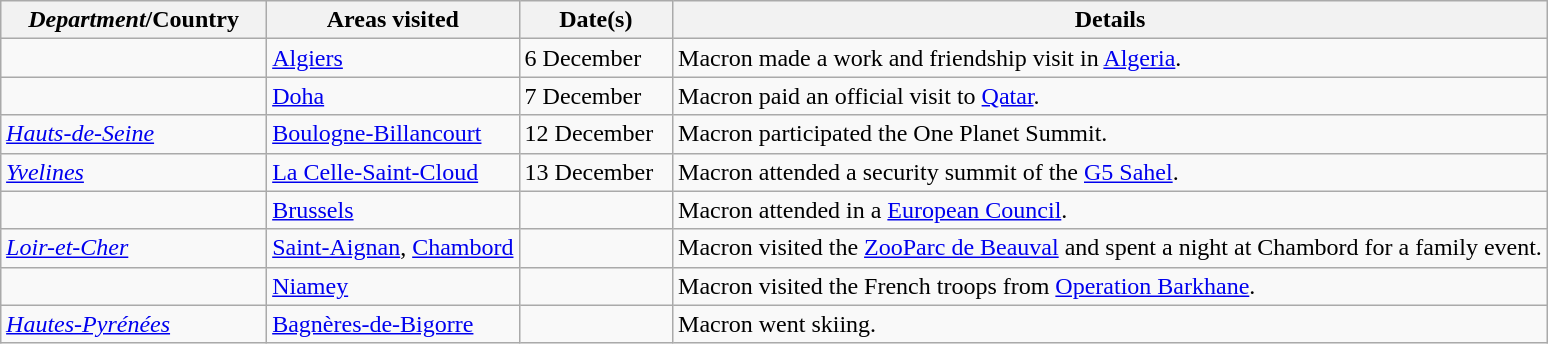<table class="wikitable sortable outercollapse" style="margin: 1em auto 1em auto">
<tr>
<th width=170><em>Department</em>/Country</th>
<th>Areas visited</th>
<th width=95>Date(s)</th>
<th>Details</th>
</tr>
<tr>
<td></td>
<td><a href='#'>Algiers</a></td>
<td>6 December</td>
<td>Macron made a work and friendship visit in <a href='#'>Algeria</a>.</td>
</tr>
<tr>
<td></td>
<td><a href='#'>Doha</a></td>
<td>7 December</td>
<td>Macron paid an official visit to <a href='#'>Qatar</a>.</td>
</tr>
<tr>
<td> <em><a href='#'>Hauts-de-Seine</a></em></td>
<td><a href='#'>Boulogne-Billancourt</a></td>
<td>12 December</td>
<td>Macron participated the One Planet Summit.</td>
</tr>
<tr>
<td> <em><a href='#'>Yvelines</a></em></td>
<td><a href='#'>La Celle-Saint-Cloud</a></td>
<td>13 December</td>
<td>Macron attended a security summit of the <a href='#'>G5 Sahel</a>.</td>
</tr>
<tr>
<td></td>
<td><a href='#'>Brussels</a></td>
<td></td>
<td>Macron attended in a <a href='#'>European Council</a>.</td>
</tr>
<tr>
<td> <em><a href='#'>Loir-et-Cher</a></em></td>
<td><a href='#'>Saint-Aignan</a>, <a href='#'>Chambord</a></td>
<td></td>
<td>Macron visited the <a href='#'>ZooParc de Beauval</a> and spent a night at Chambord for a family event.</td>
</tr>
<tr>
<td></td>
<td><a href='#'>Niamey</a></td>
<td></td>
<td>Macron visited the French troops from <a href='#'>Operation Barkhane</a>.</td>
</tr>
<tr>
<td> <em><a href='#'>Hautes-Pyrénées</a></em></td>
<td><a href='#'>Bagnères-de-Bigorre</a></td>
<td></td>
<td>Macron went skiing.</td>
</tr>
</table>
